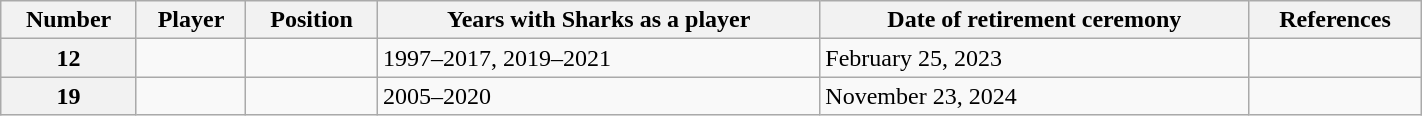<table class="wikitable sortable" width="75%">
<tr>
<th scope="col">Number</th>
<th scope="col">Player</th>
<th scope="col">Position</th>
<th scope="col">Years with Sharks as a player</th>
<th scope="col">Date of retirement ceremony</th>
<th scope="col" class="unsortable">References</th>
</tr>
<tr>
<th scope="row">12</th>
<td></td>
<td></td>
<td>1997–2017, 2019–2021</td>
<td>February 25, 2023</td>
<td></td>
</tr>
<tr>
<th scope="row">19</th>
<td></td>
<td></td>
<td>2005–2020</td>
<td>November 23, 2024</td>
<td></td>
</tr>
</table>
